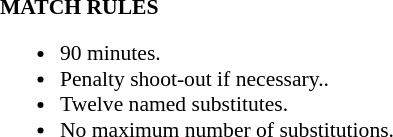<table width=100% style="font-size: 90%">
<tr>
<td width=50% valign=top></td>
<td width=50% valign=top><br><strong>MATCH RULES</strong><ul><li>90 minutes.</li><li>Penalty shoot-out if necessary..</li><li>Twelve named substitutes.</li><li>No maximum number of substitutions.</li></ul></td>
</tr>
</table>
